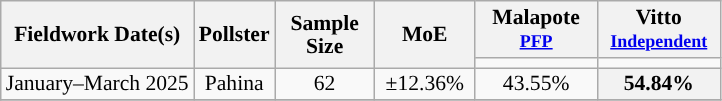<table class="wikitable" style="text-align:center;font-size:90%;line-height:15px">
<tr>
<th rowspan="2">Fieldwork Date(s)</th>
<th rowspan="2">Pollster</th>
<th rowspan="2" style="width:60px;">Sample Size</th>
<th rowspan="2" style="width:60px;">MoE</th>
<th style="width:75px;">Malapote<br><small><a href='#'>PFP</a></small></th>
<th style="width:75px;">Vitto<br><small><a href='#'>Independent</a></small></th>
</tr>
<tr>
<td style="background:"></td>
<td style="background:"></td>
</tr>
<tr>
<td>January–March 2025</td>
<td>Pahina</td>
<td>62</td>
<td>±12.36%</td>
<td>43.55%</td>
<th style="background-color:#">54.84%</th>
</tr>
<tr>
</tr>
</table>
